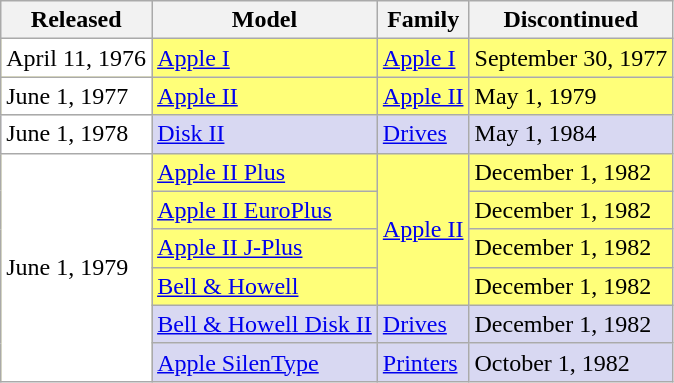<table class="wikitable">
<tr>
<th>Released</th>
<th>Model</th>
<th>Family</th>
<th>Discontinued</th>
</tr>
<tr bgcolor=#FFFF79>
<td bgcolor=#FFF>April 11, 1976</td>
<td><a href='#'>Apple I</a></td>
<td><a href='#'>Apple I</a></td>
<td>September 30, 1977</td>
</tr>
<tr bgcolor=#FFFF79>
<td bgcolor=#FFF>June 1, 1977</td>
<td><a href='#'>Apple II</a></td>
<td><a href='#'>Apple II</a></td>
<td>May 1, 1979</td>
</tr>
<tr bgcolor=#D8D8F2>
<td bgcolor=#FFF>June 1, 1978</td>
<td><a href='#'>Disk II</a></td>
<td><a href='#'>Drives</a></td>
<td>May 1, 1984</td>
</tr>
<tr bgcolor=#FFFF79>
<td bgcolor=#FFF rowspan=6>June 1, 1979</td>
<td><a href='#'>Apple II Plus</a></td>
<td rowspan=4><a href='#'>Apple II</a></td>
<td>December 1, 1982</td>
</tr>
<tr bgcolor=#FFFF79>
<td><a href='#'>Apple II EuroPlus</a></td>
<td>December 1, 1982</td>
</tr>
<tr bgcolor=#FFFF79>
<td><a href='#'>Apple II J-Plus</a></td>
<td>December 1, 1982</td>
</tr>
<tr bgcolor=#FFFF79>
<td><a href='#'>Bell & Howell</a></td>
<td>December 1, 1982</td>
</tr>
<tr bgcolor=#D8D8F2>
<td><a href='#'>Bell & Howell Disk II</a></td>
<td><a href='#'>Drives</a></td>
<td>December 1, 1982</td>
</tr>
<tr bgcolor=#D8D8F2>
<td><a href='#'>Apple SilenType</a></td>
<td><a href='#'>Printers</a></td>
<td>October 1, 1982</td>
</tr>
</table>
